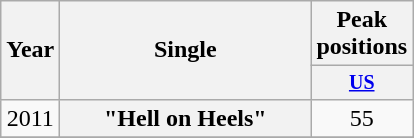<table class="wikitable plainrowheaders" style="text-align:center;">
<tr>
<th rowspan="2">Year</th>
<th rowspan="2" style="width:10em;">Single</th>
<th colspan="1">Peak positions</th>
</tr>
<tr style="font-size:smaller;">
<th width="50"><a href='#'>US</a><br></th>
</tr>
<tr>
<td>2011</td>
<th scope="row">"Hell on Heels"</th>
<td>55</td>
</tr>
<tr>
</tr>
</table>
